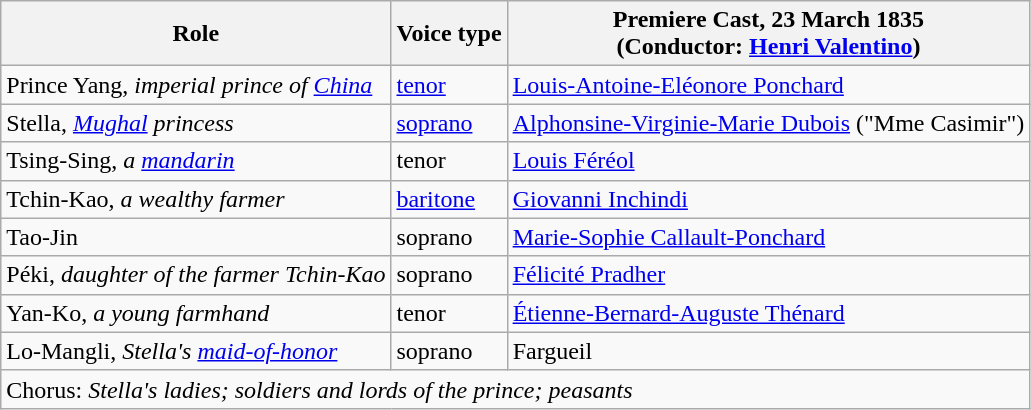<table class="wikitable">
<tr>
<th>Role</th>
<th>Voice type</th>
<th>Premiere Cast, 23 March 1835<br>(Conductor: <a href='#'>Henri&nbsp;Valentino</a>)</th>
</tr>
<tr>
<td>Prince Yang, <em>imperial prince of <a href='#'>China</a></em></td>
<td><a href='#'>tenor</a></td>
<td><a href='#'>Louis-Antoine-Eléonore Ponchard</a></td>
</tr>
<tr>
<td>Stella, <em><a href='#'>Mughal</a> princess</em></td>
<td><a href='#'>soprano</a></td>
<td><a href='#'>Alphonsine-Virginie-Marie Dubois</a> ("Mme Casimir")</td>
</tr>
<tr>
<td>Tsing-Sing, <em>a <a href='#'>mandarin</a> </em></td>
<td>tenor</td>
<td><a href='#'>Louis Féréol</a></td>
</tr>
<tr>
<td>Tchin-Kao, <em>a wealthy farmer</em></td>
<td><a href='#'>baritone</a></td>
<td><a href='#'>Giovanni Inchindi</a></td>
</tr>
<tr>
<td>Tao-Jin</td>
<td>soprano</td>
<td><a href='#'>Marie-Sophie Callault-Ponchard</a></td>
</tr>
<tr>
<td>Péki, <em>daughter of the farmer Tchin-Kao</em></td>
<td>soprano</td>
<td><a href='#'>Félicité Pradher</a></td>
</tr>
<tr>
<td>Yan-Ko, <em>a young farmhand</em></td>
<td>tenor</td>
<td><a href='#'>Étienne-Bernard-Auguste Thénard</a></td>
</tr>
<tr>
<td>Lo-Mangli, <em>Stella's <a href='#'>maid-of-honor</a></em></td>
<td>soprano</td>
<td>Fargueil</td>
</tr>
<tr>
<td colspan="3">Chorus: <em>Stella's ladies; soldiers and lords of the prince; peasants</em></td>
</tr>
</table>
